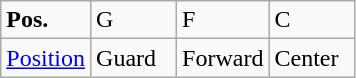<table class="wikitable">
<tr>
<td width="50"><strong>Pos.</strong></td>
<td width="50">G</td>
<td width="50">F</td>
<td width="50">C</td>
</tr>
<tr>
<td><a href='#'>Position</a></td>
<td>Guard</td>
<td>Forward</td>
<td>Center</td>
</tr>
</table>
